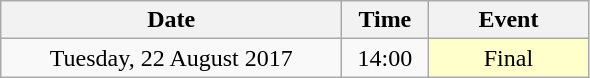<table class="wikitable" style="text-align:center;">
<tr>
<th width="220">Date</th>
<th width="50">Time</th>
<th width="100">Event</th>
</tr>
<tr>
<td>Tuesday, 22 August 2017</td>
<td>14:00</td>
<td bgcolor="ffffcc">Final</td>
</tr>
</table>
